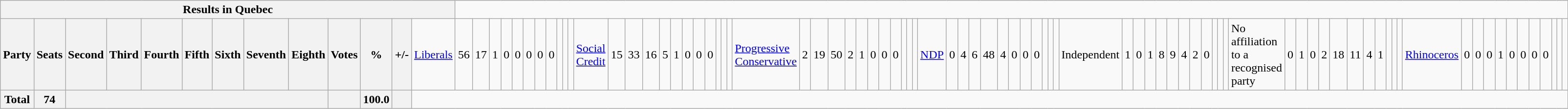<table class="wikitable">
<tr>
<th colspan=14>Results in Quebec</th>
</tr>
<tr>
<th colspan=2>Party</th>
<th>Seats</th>
<th>Second</th>
<th>Third</th>
<th>Fourth</th>
<th>Fifth</th>
<th>Sixth</th>
<th>Seventh</th>
<th>Eighth</th>
<th>Votes</th>
<th>%</th>
<th>+/-<br></th>
<td><a href='#'>Liberals</a></td>
<td align="right">56</td>
<td align="right">17</td>
<td align="right">1</td>
<td align="right">0</td>
<td align="right">0</td>
<td align="right">0</td>
<td align="right">0</td>
<td align="right">0</td>
<td align="right"></td>
<td align="right"></td>
<td align="right"><br></td>
<td><a href='#'>Social Credit</a></td>
<td align="right">15</td>
<td align="right">33</td>
<td align="right">16</td>
<td align="right">5</td>
<td align="right">1</td>
<td align="right">0</td>
<td align="right">0</td>
<td align="right">0</td>
<td align="right"></td>
<td align="right"></td>
<td align="right"><br></td>
<td><a href='#'>Progressive Conservative</a></td>
<td align="right">2</td>
<td align="right">19</td>
<td align="right">50</td>
<td align="right">2</td>
<td align="right">1</td>
<td align="right">0</td>
<td align="right">0</td>
<td align="right">0</td>
<td align="right"></td>
<td align="right"></td>
<td align="right"><br></td>
<td><a href='#'>NDP</a></td>
<td align="right">0</td>
<td align="right">4</td>
<td align="right">6</td>
<td align="right">48</td>
<td align="right">4</td>
<td align="right">0</td>
<td align="right">0</td>
<td align="right">0</td>
<td align="right"></td>
<td align="right"></td>
<td align="right"><br></td>
<td>Independent</td>
<td align="right">1</td>
<td align="right">0</td>
<td align="right">1</td>
<td align="right">8</td>
<td align="right">9</td>
<td align="right">4</td>
<td align="right">2</td>
<td align="right">0</td>
<td align="right"></td>
<td align="right"></td>
<td align="right"><br></td>
<td>No affiliation to a recognised party</td>
<td align="right">0</td>
<td align="right">1</td>
<td align="right">0</td>
<td align="right">2</td>
<td align="right">18</td>
<td align="right">11</td>
<td align="right">4</td>
<td align="right">1</td>
<td align="right"></td>
<td align="right"></td>
<td align="right"><br></td>
<td><a href='#'>Rhinoceros</a></td>
<td align="right">0</td>
<td align="right">0</td>
<td align="right">0</td>
<td align="right">1</td>
<td align="right">0</td>
<td align="right">0</td>
<td align="right">0</td>
<td align="right">0</td>
<td align="right"></td>
<td align="right"></td>
<td align="right"></td>
</tr>
<tr>
<th colspan="2">Total</th>
<th>74</th>
<th colspan="7"></th>
<th></th>
<th>100.0</th>
<th></th>
</tr>
</table>
